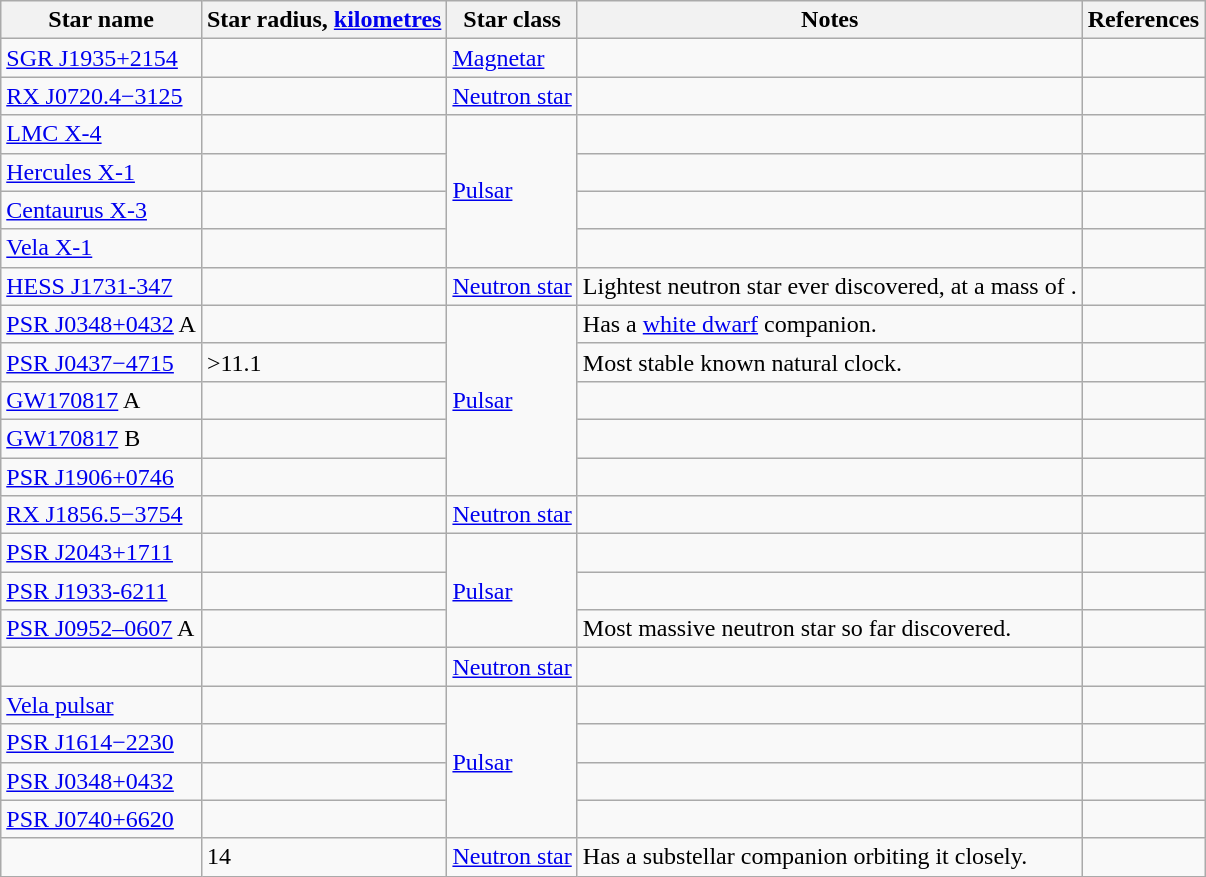<table class="wikitable">
<tr>
<th>Star name</th>
<th>Star radius, <a href='#'>kilometres</a></th>
<th>Star class</th>
<th>Notes</th>
<th>References</th>
</tr>
<tr>
<td><a href='#'>SGR J1935+2154</a></td>
<td></td>
<td><a href='#'>Magnetar</a></td>
<td></td>
<td></td>
</tr>
<tr>
<td><a href='#'>RX J0720.4−3125</a></td>
<td></td>
<td><a href='#'>Neutron star</a></td>
<td></td>
<td></td>
</tr>
<tr>
<td><a href='#'>LMC X-4</a></td>
<td></td>
<td rowspan="4"><a href='#'>Pulsar</a></td>
<td></td>
<td></td>
</tr>
<tr>
<td><a href='#'>Hercules X-1</a></td>
<td></td>
<td></td>
<td></td>
</tr>
<tr>
<td><a href='#'>Centaurus X-3</a></td>
<td></td>
<td></td>
<td></td>
</tr>
<tr>
<td><a href='#'>Vela X-1</a></td>
<td></td>
<td></td>
<td></td>
</tr>
<tr>
<td><a href='#'>HESS J1731-347</a></td>
<td></td>
<td><a href='#'>Neutron star</a></td>
<td>Lightest neutron star ever discovered, at a mass of .</td>
<td></td>
</tr>
<tr>
<td><a href='#'>PSR J0348+0432</a> A</td>
<td></td>
<td rowspan="5"><a href='#'>Pulsar</a></td>
<td>Has a <a href='#'>white dwarf</a> companion.</td>
<td></td>
</tr>
<tr>
<td><a href='#'>PSR J0437−4715</a></td>
<td>>11.1</td>
<td>Most stable known natural clock.</td>
<td></td>
</tr>
<tr>
<td><a href='#'>GW170817</a> A</td>
<td></td>
<td></td>
<td></td>
</tr>
<tr>
<td><a href='#'>GW170817</a> B</td>
<td></td>
<td></td>
<td></td>
</tr>
<tr>
<td><a href='#'>PSR J1906+0746</a></td>
<td></td>
<td></td>
<td></td>
</tr>
<tr>
<td><a href='#'>RX J1856.5−3754</a></td>
<td></td>
<td><a href='#'>Neutron star</a></td>
<td></td>
<td></td>
</tr>
<tr>
<td><a href='#'>PSR J2043+1711</a></td>
<td></td>
<td rowspan="3"><a href='#'>Pulsar</a></td>
<td></td>
<td></td>
</tr>
<tr>
<td><a href='#'>PSR J1933-6211</a></td>
<td></td>
<td></td>
<td></td>
</tr>
<tr>
<td><a href='#'>PSR J0952–0607</a> A</td>
<td></td>
<td>Most massive neutron star so far discovered.</td>
<td></td>
</tr>
<tr>
<td></td>
<td></td>
<td><a href='#'>Neutron star</a></td>
<td></td>
<td></td>
</tr>
<tr>
<td><a href='#'>Vela pulsar</a></td>
<td></td>
<td rowspan="4"><a href='#'>Pulsar</a></td>
<td></td>
<td></td>
</tr>
<tr>
<td><a href='#'>PSR J1614−2230</a></td>
<td></td>
<td></td>
<td></td>
</tr>
<tr>
<td><a href='#'>PSR J0348+0432</a></td>
<td></td>
<td></td>
<td></td>
</tr>
<tr>
<td><a href='#'>PSR J0740+6620</a></td>
<td></td>
<td></td>
<td></td>
</tr>
<tr>
<td></td>
<td>14</td>
<td><a href='#'>Neutron star</a></td>
<td>Has a substellar companion orbiting it closely.</td>
<td></td>
</tr>
</table>
